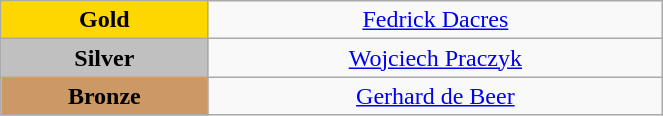<table class="wikitable" style=" text-align:center; " width="35%">
<tr>
<td style="background:gold"><strong>Gold</strong></td>
<td><a href='#'>Fedrick Dacres</a><br><small></small></td>
</tr>
<tr>
<td style="background:silver"><strong>Silver</strong></td>
<td><a href='#'>Wojciech Praczyk</a><br><small></small></td>
</tr>
<tr>
<td style="background:#cc9966"><strong>Bronze</strong></td>
<td><a href='#'>Gerhard de Beer</a><br><small></small></td>
</tr>
</table>
